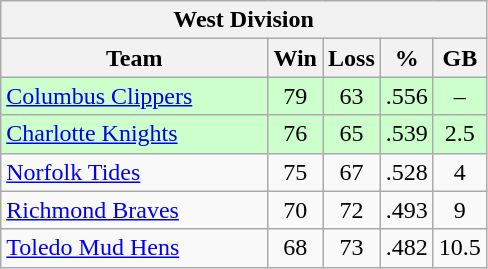<table class="wikitable">
<tr>
<th colspan="5">West Division</th>
</tr>
<tr>
<th width="55%">Team</th>
<th>Win</th>
<th>Loss</th>
<th>%</th>
<th>GB</th>
</tr>
<tr align=center bgcolor=ccffcc>
<td align=left><a href='#'>Columbus Clippers</a></td>
<td>79</td>
<td>63</td>
<td>.556</td>
<td>–</td>
</tr>
<tr align=center bgcolor=ccffcc>
<td align=left><a href='#'>Charlotte Knights</a></td>
<td>76</td>
<td>65</td>
<td>.539</td>
<td>2.5</td>
</tr>
<tr align=center>
<td align=left><a href='#'>Norfolk Tides</a></td>
<td>75</td>
<td>67</td>
<td>.528</td>
<td>4</td>
</tr>
<tr align=center>
<td align=left><a href='#'>Richmond Braves</a></td>
<td>70</td>
<td>72</td>
<td>.493</td>
<td>9</td>
</tr>
<tr align=center>
<td align=left><a href='#'>Toledo Mud Hens</a></td>
<td>68</td>
<td>73</td>
<td>.482</td>
<td>10.5</td>
</tr>
</table>
